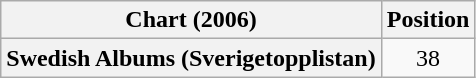<table class="wikitable plainrowheaders" style="text-align:center">
<tr>
<th scope="col">Chart (2006)</th>
<th scope="col">Position</th>
</tr>
<tr>
<th scope="row">Swedish Albums (Sverigetopplistan)</th>
<td>38</td>
</tr>
</table>
